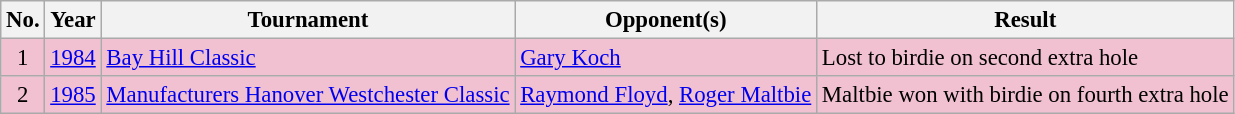<table class="wikitable" style="font-size:95%;">
<tr>
<th>No.</th>
<th>Year</th>
<th>Tournament</th>
<th>Opponent(s)</th>
<th>Result</th>
</tr>
<tr style="background:#F2C1D1;">
<td align=center>1</td>
<td><a href='#'>1984</a></td>
<td><a href='#'>Bay Hill Classic</a></td>
<td> <a href='#'>Gary Koch</a></td>
<td>Lost to birdie on second extra hole</td>
</tr>
<tr style="background:#F2C1D1;">
<td align=center>2</td>
<td><a href='#'>1985</a></td>
<td><a href='#'>Manufacturers Hanover Westchester Classic</a></td>
<td> <a href='#'>Raymond Floyd</a>,  <a href='#'>Roger Maltbie</a></td>
<td>Maltbie won with birdie on fourth extra hole</td>
</tr>
</table>
